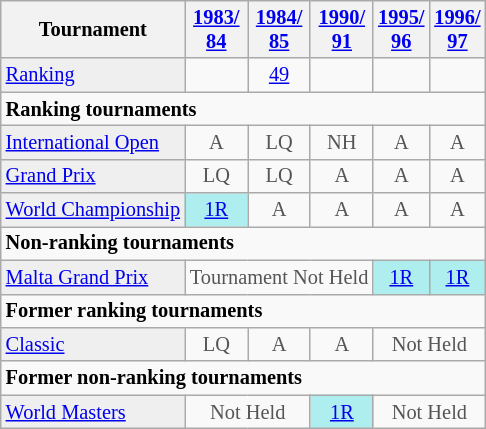<table class="wikitable"  style="font-size:85%;">
<tr>
<th>Tournament</th>
<th><a href='#'>1983/<br>84</a></th>
<th><a href='#'>1984/<br>85</a></th>
<th><a href='#'>1990/<br>91</a></th>
<th><a href='#'>1995/<br>96</a></th>
<th><a href='#'>1996/<br>97</a></th>
</tr>
<tr>
<td style="background:#EFEFEF;"><a href='#'>Ranking</a></td>
<td align="center"></td>
<td style="text-align:center;"><a href='#'>49</a></td>
<td align="center"></td>
<td align="center"></td>
<td align="center"></td>
</tr>
<tr>
<td colspan="30"><strong>Ranking tournaments</strong></td>
</tr>
<tr>
<td style="background:#EFEFEF;"><a href='#'>International Open</a></td>
<td align="center" style="color:#555555;">A</td>
<td align="center" style="color:#555555;">LQ</td>
<td align="center" style="color:#555555;">NH</td>
<td align="center" style="color:#555555;">A</td>
<td align="center" style="color:#555555;">A</td>
</tr>
<tr>
<td style="background:#EFEFEF;"><a href='#'>Grand Prix</a></td>
<td align="center" style="color:#555555;">LQ</td>
<td align="center" style="color:#555555;">LQ</td>
<td align="center" style="color:#555555;">A</td>
<td align="center" style="color:#555555;">A</td>
<td align="center" style="color:#555555;">A</td>
</tr>
<tr>
<td style="background:#EFEFEF;"><a href='#'>World Championship</a></td>
<td align="center" style="background:#afeeee;"><a href='#'>1R</a></td>
<td align="center" style="color:#555555;">A</td>
<td align="center" style="color:#555555;">A</td>
<td align="center" style="color:#555555;">A</td>
<td align="center" style="color:#555555;">A</td>
</tr>
<tr>
<td colspan="30"><strong>Non-ranking tournaments</strong></td>
</tr>
<tr>
<td style="background:#EFEFEF;"><a href='#'>Malta Grand Prix</a></td>
<td align="center" colspan="3" style="color:#555555;">Tournament Not Held</td>
<td align="center" style="background:#afeeee;"><a href='#'>1R</a></td>
<td align="center" style="background:#afeeee;"><a href='#'>1R</a></td>
</tr>
<tr>
<td colspan="30"><strong>Former ranking tournaments</strong></td>
</tr>
<tr>
<td style="background:#EFEFEF;"><a href='#'>Classic</a></td>
<td align="center" style="color:#555555;">LQ</td>
<td align="center" style="color:#555555;">A</td>
<td align="center" style="color:#555555;">A</td>
<td align="center" colspan="2" style="color:#555555;">Not Held</td>
</tr>
<tr>
<td colspan="30"><strong>Former non-ranking tournaments</strong></td>
</tr>
<tr>
<td style="background:#EFEFEF;"><a href='#'>World Masters</a></td>
<td align="center" colspan="2" style="color:#555555;">Not Held</td>
<td align="center" style="background:#afeeee;"><a href='#'>1R</a></td>
<td align="center" colspan="2" style="color:#555555;">Not Held</td>
</tr>
</table>
